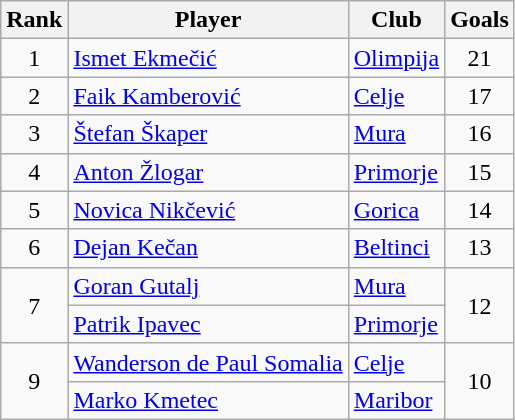<table class="wikitable" style="text-align:left">
<tr>
<th>Rank</th>
<th>Player</th>
<th>Club</th>
<th>Goals</th>
</tr>
<tr>
<td align="center">1</td>
<td> <a href='#'>Ismet Ekmečić</a></td>
<td><a href='#'>Olimpija</a></td>
<td rowspan=1 align=center>21</td>
</tr>
<tr>
<td align="center">2</td>
<td> <a href='#'>Faik Kamberović</a></td>
<td><a href='#'>Celje</a></td>
<td rowspan=1 align=center>17</td>
</tr>
<tr>
<td align="center">3</td>
<td> <a href='#'>Štefan Škaper</a></td>
<td><a href='#'>Mura</a></td>
<td rowspan=1 align=center>16</td>
</tr>
<tr>
<td align="center">4</td>
<td> <a href='#'>Anton Žlogar</a></td>
<td><a href='#'>Primorje</a></td>
<td rowspan=1 align=center>15</td>
</tr>
<tr>
<td align="center">5</td>
<td> <a href='#'>Novica Nikčević</a></td>
<td><a href='#'>Gorica</a></td>
<td rowspan=1 align=center>14</td>
</tr>
<tr>
<td align="center">6</td>
<td> <a href='#'>Dejan Kečan</a></td>
<td><a href='#'>Beltinci</a></td>
<td rowspan=1 align=center>13</td>
</tr>
<tr>
<td rowspan=2 align="center">7</td>
<td> <a href='#'>Goran Gutalj</a></td>
<td><a href='#'>Mura</a></td>
<td rowspan=2 align=center>12</td>
</tr>
<tr>
<td> <a href='#'>Patrik Ipavec</a></td>
<td><a href='#'>Primorje</a></td>
</tr>
<tr>
<td rowspan=2 align="center">9</td>
<td> <a href='#'>Wanderson de Paul Somalia</a></td>
<td><a href='#'>Celje</a></td>
<td rowspan=2 align=center>10</td>
</tr>
<tr>
<td> <a href='#'>Marko Kmetec</a></td>
<td><a href='#'>Maribor</a></td>
</tr>
</table>
